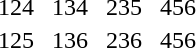<table style="margin:1em auto;">
<tr>
<td> 124 </td>
<td> 134 </td>
<td> 235 </td>
<td> 456 </td>
</tr>
<tr>
<td> 125 </td>
<td> 136 </td>
<td> 236 </td>
<td> 456 </td>
</tr>
</table>
